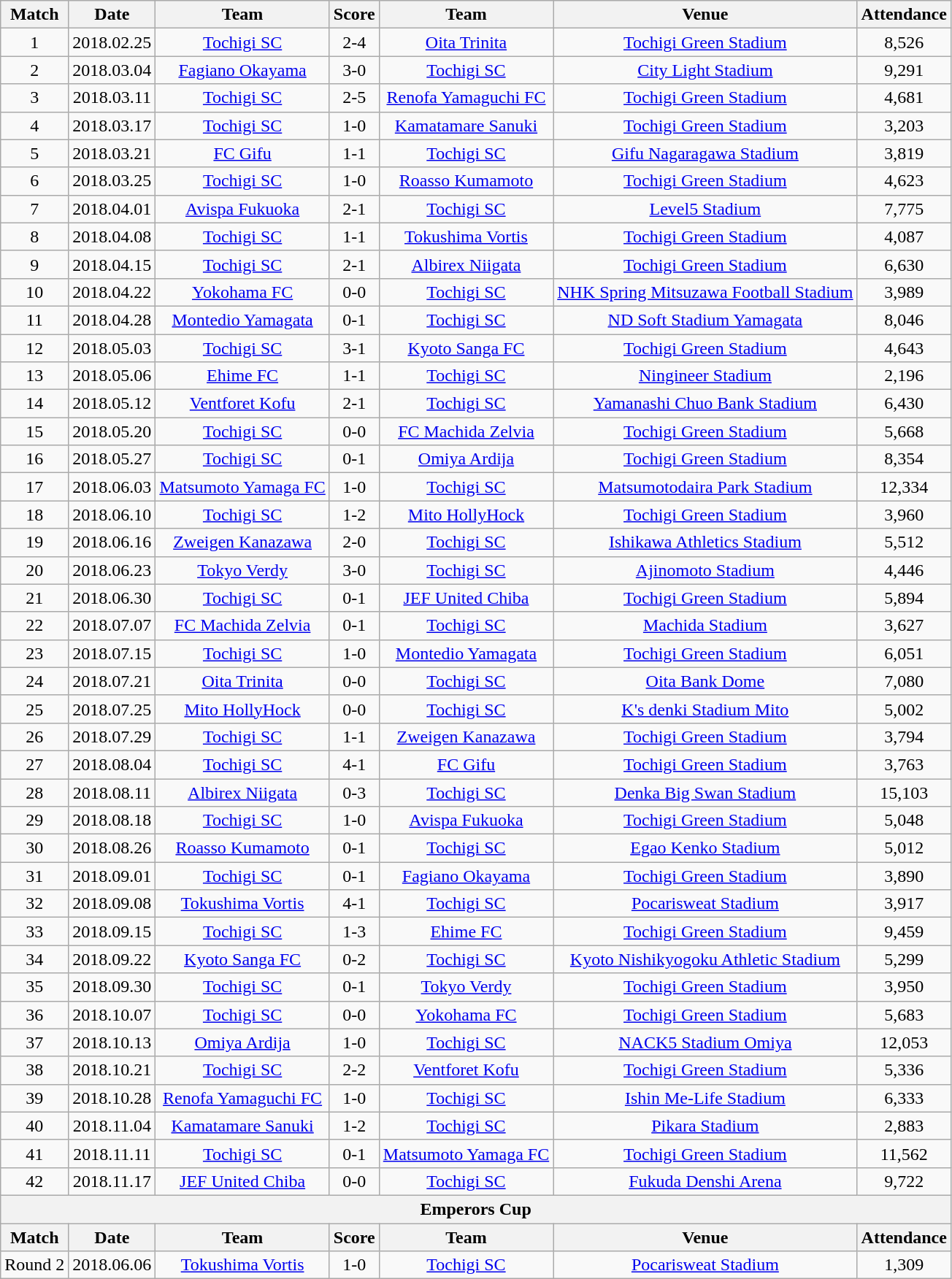<table class="wikitable" style="text-align:center;">
<tr>
<th>Match</th>
<th>Date</th>
<th>Team</th>
<th>Score</th>
<th>Team</th>
<th>Venue</th>
<th>Attendance</th>
</tr>
<tr>
<td>1</td>
<td>2018.02.25</td>
<td><a href='#'>Tochigi SC</a></td>
<td>2-4</td>
<td><a href='#'>Oita Trinita</a></td>
<td><a href='#'>Tochigi Green Stadium</a></td>
<td>8,526</td>
</tr>
<tr>
<td>2</td>
<td>2018.03.04</td>
<td><a href='#'>Fagiano Okayama</a></td>
<td>3-0</td>
<td><a href='#'>Tochigi SC</a></td>
<td><a href='#'>City Light Stadium</a></td>
<td>9,291</td>
</tr>
<tr>
<td>3</td>
<td>2018.03.11</td>
<td><a href='#'>Tochigi SC</a></td>
<td>2-5</td>
<td><a href='#'>Renofa Yamaguchi FC</a></td>
<td><a href='#'>Tochigi Green Stadium</a></td>
<td>4,681</td>
</tr>
<tr>
<td>4</td>
<td>2018.03.17</td>
<td><a href='#'>Tochigi SC</a></td>
<td>1-0</td>
<td><a href='#'>Kamatamare Sanuki</a></td>
<td><a href='#'>Tochigi Green Stadium</a></td>
<td>3,203</td>
</tr>
<tr>
<td>5</td>
<td>2018.03.21</td>
<td><a href='#'>FC Gifu</a></td>
<td>1-1</td>
<td><a href='#'>Tochigi SC</a></td>
<td><a href='#'>Gifu Nagaragawa Stadium</a></td>
<td>3,819</td>
</tr>
<tr>
<td>6</td>
<td>2018.03.25</td>
<td><a href='#'>Tochigi SC</a></td>
<td>1-0</td>
<td><a href='#'>Roasso Kumamoto</a></td>
<td><a href='#'>Tochigi Green Stadium</a></td>
<td>4,623</td>
</tr>
<tr>
<td>7</td>
<td>2018.04.01</td>
<td><a href='#'>Avispa Fukuoka</a></td>
<td>2-1</td>
<td><a href='#'>Tochigi SC</a></td>
<td><a href='#'>Level5 Stadium</a></td>
<td>7,775</td>
</tr>
<tr>
<td>8</td>
<td>2018.04.08</td>
<td><a href='#'>Tochigi SC</a></td>
<td>1-1</td>
<td><a href='#'>Tokushima Vortis</a></td>
<td><a href='#'>Tochigi Green Stadium</a></td>
<td>4,087</td>
</tr>
<tr>
<td>9</td>
<td>2018.04.15</td>
<td><a href='#'>Tochigi SC</a></td>
<td>2-1</td>
<td><a href='#'>Albirex Niigata</a></td>
<td><a href='#'>Tochigi Green Stadium</a></td>
<td>6,630</td>
</tr>
<tr>
<td>10</td>
<td>2018.04.22</td>
<td><a href='#'>Yokohama FC</a></td>
<td>0-0</td>
<td><a href='#'>Tochigi SC</a></td>
<td><a href='#'>NHK Spring Mitsuzawa Football Stadium</a></td>
<td>3,989</td>
</tr>
<tr>
<td>11</td>
<td>2018.04.28</td>
<td><a href='#'>Montedio Yamagata</a></td>
<td>0-1</td>
<td><a href='#'>Tochigi SC</a></td>
<td><a href='#'>ND Soft Stadium Yamagata</a></td>
<td>8,046</td>
</tr>
<tr>
<td>12</td>
<td>2018.05.03</td>
<td><a href='#'>Tochigi SC</a></td>
<td>3-1</td>
<td><a href='#'>Kyoto Sanga FC</a></td>
<td><a href='#'>Tochigi Green Stadium</a></td>
<td>4,643</td>
</tr>
<tr>
<td>13</td>
<td>2018.05.06</td>
<td><a href='#'>Ehime FC</a></td>
<td>1-1</td>
<td><a href='#'>Tochigi SC</a></td>
<td><a href='#'>Ningineer Stadium</a></td>
<td>2,196</td>
</tr>
<tr>
<td>14</td>
<td>2018.05.12</td>
<td><a href='#'>Ventforet Kofu</a></td>
<td>2-1</td>
<td><a href='#'>Tochigi SC</a></td>
<td><a href='#'>Yamanashi Chuo Bank Stadium</a></td>
<td>6,430</td>
</tr>
<tr>
<td>15</td>
<td>2018.05.20</td>
<td><a href='#'>Tochigi SC</a></td>
<td>0-0</td>
<td><a href='#'>FC Machida Zelvia</a></td>
<td><a href='#'>Tochigi Green Stadium</a></td>
<td>5,668</td>
</tr>
<tr>
<td>16</td>
<td>2018.05.27</td>
<td><a href='#'>Tochigi SC</a></td>
<td>0-1</td>
<td><a href='#'>Omiya Ardija</a></td>
<td><a href='#'>Tochigi Green Stadium</a></td>
<td>8,354</td>
</tr>
<tr>
<td>17</td>
<td>2018.06.03</td>
<td><a href='#'>Matsumoto Yamaga FC</a></td>
<td>1-0</td>
<td><a href='#'>Tochigi SC</a></td>
<td><a href='#'>Matsumotodaira Park Stadium</a></td>
<td>12,334</td>
</tr>
<tr>
<td>18</td>
<td>2018.06.10</td>
<td><a href='#'>Tochigi SC</a></td>
<td>1-2</td>
<td><a href='#'>Mito HollyHock</a></td>
<td><a href='#'>Tochigi Green Stadium</a></td>
<td>3,960</td>
</tr>
<tr>
<td>19</td>
<td>2018.06.16</td>
<td><a href='#'>Zweigen Kanazawa</a></td>
<td>2-0</td>
<td><a href='#'>Tochigi SC</a></td>
<td><a href='#'>Ishikawa Athletics Stadium</a></td>
<td>5,512</td>
</tr>
<tr>
<td>20</td>
<td>2018.06.23</td>
<td><a href='#'>Tokyo Verdy</a></td>
<td>3-0</td>
<td><a href='#'>Tochigi SC</a></td>
<td><a href='#'>Ajinomoto Stadium</a></td>
<td>4,446</td>
</tr>
<tr>
<td>21</td>
<td>2018.06.30</td>
<td><a href='#'>Tochigi SC</a></td>
<td>0-1</td>
<td><a href='#'>JEF United Chiba</a></td>
<td><a href='#'>Tochigi Green Stadium</a></td>
<td>5,894</td>
</tr>
<tr>
<td>22</td>
<td>2018.07.07</td>
<td><a href='#'>FC Machida Zelvia</a></td>
<td>0-1</td>
<td><a href='#'>Tochigi SC</a></td>
<td><a href='#'>Machida Stadium</a></td>
<td>3,627</td>
</tr>
<tr>
<td>23</td>
<td>2018.07.15</td>
<td><a href='#'>Tochigi SC</a></td>
<td>1-0</td>
<td><a href='#'>Montedio Yamagata</a></td>
<td><a href='#'>Tochigi Green Stadium</a></td>
<td>6,051</td>
</tr>
<tr>
<td>24</td>
<td>2018.07.21</td>
<td><a href='#'>Oita Trinita</a></td>
<td>0-0</td>
<td><a href='#'>Tochigi SC</a></td>
<td><a href='#'>Oita Bank Dome</a></td>
<td>7,080</td>
</tr>
<tr>
<td>25</td>
<td>2018.07.25</td>
<td><a href='#'>Mito HollyHock</a></td>
<td>0-0</td>
<td><a href='#'>Tochigi SC</a></td>
<td><a href='#'>K's denki Stadium Mito</a></td>
<td>5,002</td>
</tr>
<tr>
<td>26</td>
<td>2018.07.29</td>
<td><a href='#'>Tochigi SC</a></td>
<td>1-1</td>
<td><a href='#'>Zweigen Kanazawa</a></td>
<td><a href='#'>Tochigi Green Stadium</a></td>
<td>3,794</td>
</tr>
<tr>
<td>27</td>
<td>2018.08.04</td>
<td><a href='#'>Tochigi SC</a></td>
<td>4-1</td>
<td><a href='#'>FC Gifu</a></td>
<td><a href='#'>Tochigi Green Stadium</a></td>
<td>3,763</td>
</tr>
<tr>
<td>28</td>
<td>2018.08.11</td>
<td><a href='#'>Albirex Niigata</a></td>
<td>0-3</td>
<td><a href='#'>Tochigi SC</a></td>
<td><a href='#'>Denka Big Swan Stadium</a></td>
<td>15,103</td>
</tr>
<tr>
<td>29</td>
<td>2018.08.18</td>
<td><a href='#'>Tochigi SC</a></td>
<td>1-0</td>
<td><a href='#'>Avispa Fukuoka</a></td>
<td><a href='#'>Tochigi Green Stadium</a></td>
<td>5,048</td>
</tr>
<tr>
<td>30</td>
<td>2018.08.26</td>
<td><a href='#'>Roasso Kumamoto</a></td>
<td>0-1</td>
<td><a href='#'>Tochigi SC</a></td>
<td><a href='#'>Egao Kenko Stadium</a></td>
<td>5,012</td>
</tr>
<tr>
<td>31</td>
<td>2018.09.01</td>
<td><a href='#'>Tochigi SC</a></td>
<td>0-1</td>
<td><a href='#'>Fagiano Okayama</a></td>
<td><a href='#'>Tochigi Green Stadium</a></td>
<td>3,890</td>
</tr>
<tr>
<td>32</td>
<td>2018.09.08</td>
<td><a href='#'>Tokushima Vortis</a></td>
<td>4-1</td>
<td><a href='#'>Tochigi SC</a></td>
<td><a href='#'>Pocarisweat Stadium</a></td>
<td>3,917</td>
</tr>
<tr>
<td>33</td>
<td>2018.09.15</td>
<td><a href='#'>Tochigi SC</a></td>
<td>1-3</td>
<td><a href='#'>Ehime FC</a></td>
<td><a href='#'>Tochigi Green Stadium</a></td>
<td>9,459</td>
</tr>
<tr>
<td>34</td>
<td>2018.09.22</td>
<td><a href='#'>Kyoto Sanga FC</a></td>
<td>0-2</td>
<td><a href='#'>Tochigi SC</a></td>
<td><a href='#'>Kyoto Nishikyogoku Athletic Stadium</a></td>
<td>5,299</td>
</tr>
<tr>
<td>35</td>
<td>2018.09.30</td>
<td><a href='#'>Tochigi SC</a></td>
<td>0-1</td>
<td><a href='#'>Tokyo Verdy</a></td>
<td><a href='#'>Tochigi Green Stadium</a></td>
<td>3,950</td>
</tr>
<tr>
<td>36</td>
<td>2018.10.07</td>
<td><a href='#'>Tochigi SC</a></td>
<td>0-0</td>
<td><a href='#'>Yokohama FC</a></td>
<td><a href='#'>Tochigi Green Stadium</a></td>
<td>5,683</td>
</tr>
<tr>
<td>37</td>
<td>2018.10.13</td>
<td><a href='#'>Omiya Ardija</a></td>
<td>1-0</td>
<td><a href='#'>Tochigi SC</a></td>
<td><a href='#'>NACK5 Stadium Omiya</a></td>
<td>12,053</td>
</tr>
<tr>
<td>38</td>
<td>2018.10.21</td>
<td><a href='#'>Tochigi SC</a></td>
<td>2-2</td>
<td><a href='#'>Ventforet Kofu</a></td>
<td><a href='#'>Tochigi Green Stadium</a></td>
<td>5,336</td>
</tr>
<tr>
<td>39</td>
<td>2018.10.28</td>
<td><a href='#'>Renofa Yamaguchi FC</a></td>
<td>1-0</td>
<td><a href='#'>Tochigi SC</a></td>
<td><a href='#'>Ishin Me-Life Stadium</a></td>
<td>6,333</td>
</tr>
<tr>
<td>40</td>
<td>2018.11.04</td>
<td><a href='#'>Kamatamare Sanuki</a></td>
<td>1-2</td>
<td><a href='#'>Tochigi SC</a></td>
<td><a href='#'>Pikara Stadium</a></td>
<td>2,883</td>
</tr>
<tr>
<td>41</td>
<td>2018.11.11</td>
<td><a href='#'>Tochigi SC</a></td>
<td>0-1</td>
<td><a href='#'>Matsumoto Yamaga FC</a></td>
<td><a href='#'>Tochigi Green Stadium</a></td>
<td>11,562</td>
</tr>
<tr>
<td>42</td>
<td>2018.11.17</td>
<td><a href='#'>JEF United Chiba</a></td>
<td>0-0</td>
<td><a href='#'>Tochigi SC</a></td>
<td><a href='#'>Fukuda Denshi Arena</a></td>
<td>9,722</td>
</tr>
<tr>
<th colspan="7">Emperors Cup</th>
</tr>
<tr>
<th>Match</th>
<th>Date</th>
<th>Team</th>
<th>Score</th>
<th>Team</th>
<th>Venue</th>
<th>Attendance</th>
</tr>
<tr>
<td>Round 2</td>
<td>2018.06.06</td>
<td><a href='#'>Tokushima Vortis</a></td>
<td>1-0</td>
<td><a href='#'>Tochigi SC</a></td>
<td><a href='#'>Pocarisweat Stadium</a></td>
<td>1,309</td>
</tr>
</table>
